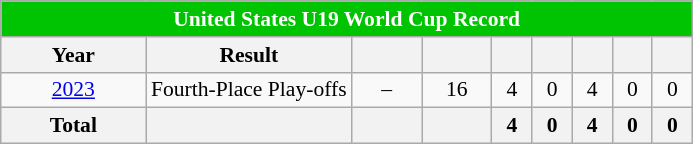<table class="wikitable" style="font-size:90%; text-align:center">
<tr>
<th style="color:white; background:#00C301;" colspan=9>United States U19 World Cup Record</th>
</tr>
<tr>
<th width="90">Year</th>
<th>Result</th>
<th width="40"></th>
<th width="40"></th>
<th width="20"></th>
<th width="20"></th>
<th width="20"></th>
<th width="20"></th>
<th width="20"></th>
</tr>
<tr>
<td> <a href='#'>2023</a></td>
<td>Fourth-Place Play-offs</td>
<td>–</td>
<td>16</td>
<td>4</td>
<td>0</td>
<td>4</td>
<td>0</td>
<td>0</td>
</tr>
<tr>
<th>Total</th>
<th></th>
<th></th>
<th></th>
<th>4</th>
<th>0</th>
<th>4</th>
<th>0</th>
<th>0</th>
</tr>
</table>
